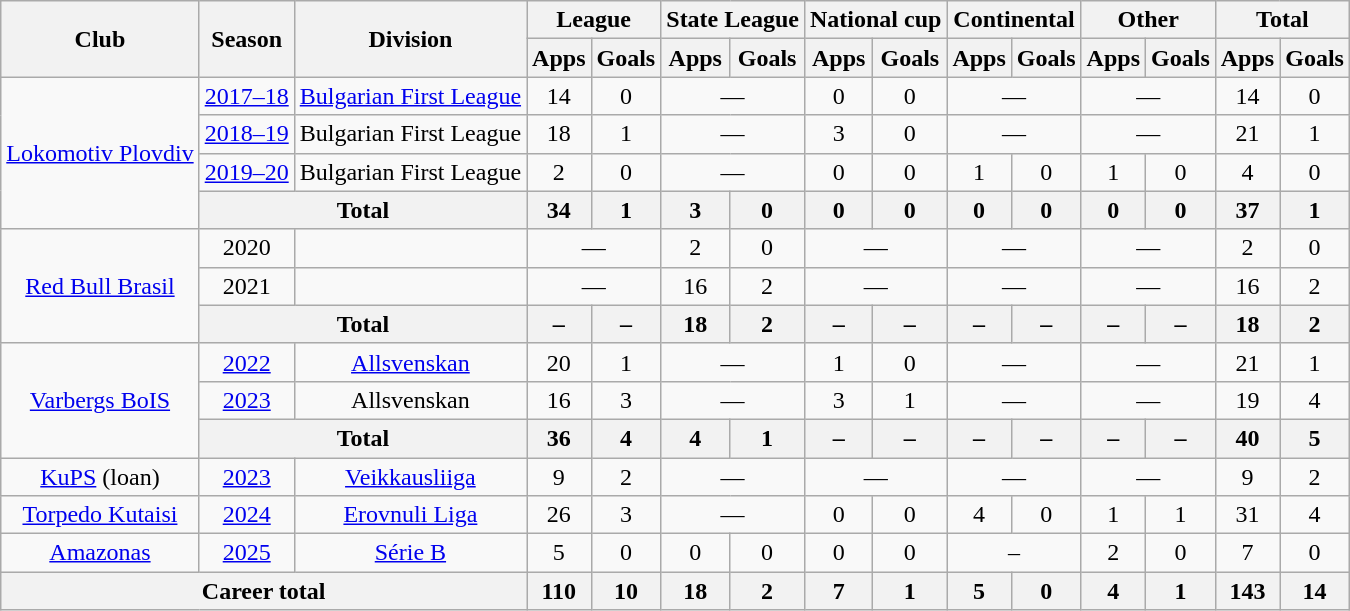<table class="wikitable" style="text-align: center">
<tr>
<th rowspan=2>Club</th>
<th rowspan=2>Season</th>
<th rowspan=2>Division</th>
<th colspan=2>League</th>
<th colspan=2>State League</th>
<th colspan=2>National cup</th>
<th colspan=2>Continental</th>
<th colspan=2>Other</th>
<th colspan=2>Total</th>
</tr>
<tr>
<th>Apps</th>
<th>Goals</th>
<th>Apps</th>
<th>Goals</th>
<th>Apps</th>
<th>Goals</th>
<th>Apps</th>
<th>Goals</th>
<th>Apps</th>
<th>Goals</th>
<th>Apps</th>
<th>Goals</th>
</tr>
<tr>
<td rowspan=4 valign="center"><a href='#'>Lokomotiv Plovdiv</a></td>
<td><a href='#'>2017–18</a></td>
<td><a href='#'>Bulgarian First League</a></td>
<td>14</td>
<td>0</td>
<td colspan="2">—</td>
<td>0</td>
<td>0</td>
<td colspan="2">—</td>
<td colspan="2">—</td>
<td>14</td>
<td>0</td>
</tr>
<tr>
<td><a href='#'>2018–19</a></td>
<td>Bulgarian First League</td>
<td>18</td>
<td>1</td>
<td colspan="2">—</td>
<td>3</td>
<td>0</td>
<td colspan="2">—</td>
<td colspan="2">—</td>
<td>21</td>
<td>1</td>
</tr>
<tr>
<td><a href='#'>2019–20</a></td>
<td>Bulgarian First League</td>
<td>2</td>
<td>0</td>
<td colspan="2">—</td>
<td>0</td>
<td>0</td>
<td>1</td>
<td>0</td>
<td>1</td>
<td>0</td>
<td>4</td>
<td>0</td>
</tr>
<tr>
<th colspan=2>Total</th>
<th>34</th>
<th>1</th>
<th>3</th>
<th>0</th>
<th>0</th>
<th>0</th>
<th>0</th>
<th>0</th>
<th>0</th>
<th>0</th>
<th>37</th>
<th>1</th>
</tr>
<tr>
<td rowspan="3"><a href='#'>Red Bull Brasil</a></td>
<td>2020</td>
<td></td>
<td colspan="2">—</td>
<td>2</td>
<td>0</td>
<td colspan="2">—</td>
<td colspan="2">—</td>
<td colspan="2">—</td>
<td>2</td>
<td>0</td>
</tr>
<tr>
<td>2021</td>
<td></td>
<td colspan="2">—</td>
<td>16</td>
<td>2</td>
<td colspan="2">—</td>
<td colspan="2">—</td>
<td colspan="2">—</td>
<td>16</td>
<td>2</td>
</tr>
<tr>
<th colspan=2>Total</th>
<th>–</th>
<th>–</th>
<th>18</th>
<th>2</th>
<th>–</th>
<th>–</th>
<th>–</th>
<th>–</th>
<th>–</th>
<th>–</th>
<th>18</th>
<th>2</th>
</tr>
<tr>
<td rowspan="3"><a href='#'>Varbergs BoIS</a></td>
<td><a href='#'>2022</a></td>
<td><a href='#'>Allsvenskan</a></td>
<td>20</td>
<td>1</td>
<td colspan="2">—</td>
<td>1</td>
<td>0</td>
<td colspan="2">—</td>
<td colspan="2">—</td>
<td>21</td>
<td>1</td>
</tr>
<tr>
<td><a href='#'>2023</a></td>
<td>Allsvenskan</td>
<td>16</td>
<td>3</td>
<td colspan="2">—</td>
<td>3</td>
<td>1</td>
<td colspan="2">—</td>
<td colspan="2">—</td>
<td>19</td>
<td>4</td>
</tr>
<tr>
<th colspan=2>Total</th>
<th>36</th>
<th>4</th>
<th>4</th>
<th>1</th>
<th>–</th>
<th>–</th>
<th>–</th>
<th>–</th>
<th>–</th>
<th>–</th>
<th>40</th>
<th>5</th>
</tr>
<tr>
<td><a href='#'>KuPS</a> (loan)</td>
<td><a href='#'>2023</a></td>
<td><a href='#'>Veikkausliiga</a></td>
<td>9</td>
<td>2</td>
<td colspan="2">—</td>
<td colspan="2">—</td>
<td colspan="2">—</td>
<td colspan="2">—</td>
<td>9</td>
<td>2</td>
</tr>
<tr>
<td><a href='#'>Torpedo Kutaisi</a></td>
<td><a href='#'>2024</a></td>
<td><a href='#'>Erovnuli Liga</a></td>
<td>26</td>
<td>3</td>
<td colspan="2">—</td>
<td>0</td>
<td>0</td>
<td>4</td>
<td>0</td>
<td>1</td>
<td>1</td>
<td>31</td>
<td>4</td>
</tr>
<tr>
<td><a href='#'>Amazonas</a></td>
<td><a href='#'>2025</a></td>
<td><a href='#'>Série B</a></td>
<td>5</td>
<td>0</td>
<td>0</td>
<td>0</td>
<td>0</td>
<td>0</td>
<td colspan=2>–</td>
<td>2</td>
<td>0</td>
<td>7</td>
<td>0</td>
</tr>
<tr>
<th colspan=3>Career total</th>
<th>110</th>
<th>10</th>
<th>18</th>
<th>2</th>
<th>7</th>
<th>1</th>
<th>5</th>
<th>0</th>
<th>4</th>
<th>1</th>
<th>143</th>
<th>14</th>
</tr>
</table>
